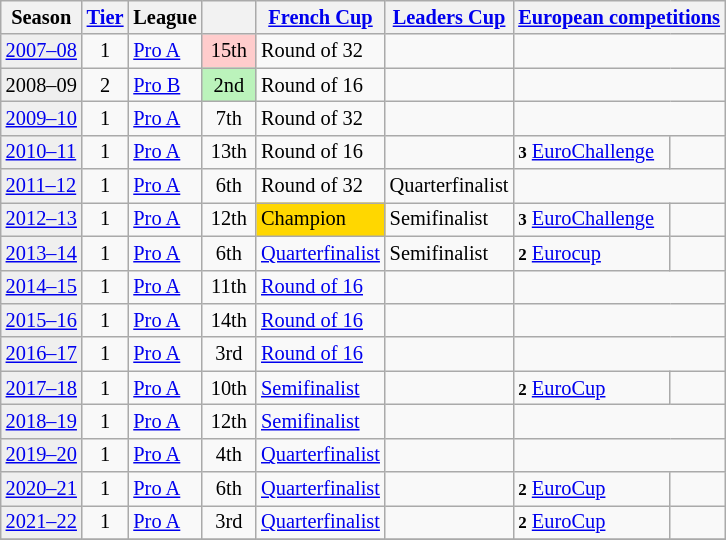<table class="wikitable" style="font-size:85%">
<tr>
<th>Season</th>
<th><a href='#'>Tier</a></th>
<th>League</th>
<th></th>
<th><a href='#'>French Cup</a></th>
<th><a href='#'>Leaders Cup</a></th>
<th colspan=2><a href='#'>European competitions</a></th>
</tr>
<tr>
<td style="background:#efefef;"><a href='#'>2007–08</a></td>
<td align="center">1</td>
<td><a href='#'>Pro A</a></td>
<td align="center" bgcolor=#fcc width=30>15th</td>
<td>Round of 32</td>
<td></td>
<td colspan=2></td>
</tr>
<tr>
<td style="background:#efefef;">2008–09</td>
<td align="center">2</td>
<td><a href='#'>Pro B</a></td>
<td style="background:#BBF3BB" align="center">2nd</td>
<td>Round of 16</td>
<td></td>
<td colspan=2></td>
</tr>
<tr>
<td style="background:#efefef;"><a href='#'>2009–10</a></td>
<td align="center">1</td>
<td><a href='#'>Pro A</a></td>
<td align="center">7th</td>
<td>Round of 32</td>
<td></td>
<td colspan=2></td>
</tr>
<tr>
<td style="background:#efefef;"><a href='#'>2010–11</a></td>
<td align="center">1</td>
<td><a href='#'>Pro A</a></td>
<td align="center">13th</td>
<td>Round of 16</td>
<td></td>
<td><small><strong>3</strong></small> <a href='#'>EuroChallenge</a></td>
<td width=30 align=center></td>
</tr>
<tr>
<td style="background:#efefef;"><a href='#'>2011–12</a></td>
<td align="center">1</td>
<td><a href='#'>Pro A</a></td>
<td align="center">6th</td>
<td>Round of 32</td>
<td>Quarterfinalist</td>
<td colspan=2></td>
</tr>
<tr>
<td style="background:#efefef;"><a href='#'>2012–13</a></td>
<td align="center">1</td>
<td><a href='#'>Pro A</a></td>
<td align="center">12th</td>
<td style="background:gold">Champion</td>
<td>Semifinalist</td>
<td><small><strong>3</strong></small> <a href='#'>EuroChallenge</a></td>
<td align=center></td>
</tr>
<tr>
<td style="background:#efefef;"><a href='#'>2013–14</a></td>
<td align="center">1</td>
<td><a href='#'>Pro A</a></td>
<td align="center">6th</td>
<td><a href='#'>Quarterfinalist</a></td>
<td>Semifinalist</td>
<td><small><strong>2</strong></small> <a href='#'>Eurocup</a></td>
<td align=center></td>
</tr>
<tr>
<td style="background:#efefef;"><a href='#'>2014–15</a></td>
<td align="center">1</td>
<td><a href='#'>Pro A</a></td>
<td align="center">11th</td>
<td><a href='#'>Round of 16</a></td>
<td></td>
<td colspan=2></td>
</tr>
<tr>
<td style="background:#efefef;"><a href='#'>2015–16</a></td>
<td align="center">1</td>
<td><a href='#'>Pro A</a></td>
<td align="center">14th</td>
<td><a href='#'>Round of 16</a></td>
<td></td>
<td colspan=2></td>
</tr>
<tr>
<td style="background:#efefef;"><a href='#'>2016–17</a></td>
<td align="center">1</td>
<td><a href='#'>Pro A</a></td>
<td align="center">3rd</td>
<td><a href='#'>Round of 16</a></td>
<td></td>
<td colspan=2></td>
</tr>
<tr>
<td style="background:#efefef;"><a href='#'>2017–18</a></td>
<td align="center">1</td>
<td><a href='#'>Pro A</a></td>
<td align="center">10th</td>
<td><a href='#'>Semifinalist</a></td>
<td></td>
<td><small><strong>2</strong></small> <a href='#'>EuroCup</a></td>
<td align=center></td>
</tr>
<tr>
<td style="background:#efefef;"><a href='#'>2018–19</a></td>
<td align="center">1</td>
<td><a href='#'>Pro A</a></td>
<td align="center">12th</td>
<td><a href='#'>Semifinalist</a></td>
<td></td>
<td colspan=2></td>
</tr>
<tr>
<td style="background:#efefef;"><a href='#'>2019–20</a></td>
<td align="center">1</td>
<td><a href='#'>Pro A</a></td>
<td align="center">4th</td>
<td><a href='#'>Quarterfinalist</a></td>
<td></td>
<td colspan=2></td>
</tr>
<tr>
<td style="background:#efefef;"><a href='#'>2020–21</a></td>
<td align="center">1</td>
<td><a href='#'>Pro A</a></td>
<td align="center">6th</td>
<td><a href='#'>Quarterfinalist</a></td>
<td></td>
<td><small><strong>2</strong></small> <a href='#'>EuroCup</a></td>
<td align=center></td>
</tr>
<tr>
<td style="background:#efefef;"><a href='#'>2021–22</a></td>
<td align="center">1</td>
<td><a href='#'>Pro A</a></td>
<td align="center">3rd</td>
<td><a href='#'>Quarterfinalist</a></td>
<td></td>
<td><small><strong>2</strong></small> <a href='#'>EuroCup</a></td>
<td align=center></td>
</tr>
<tr>
</tr>
</table>
